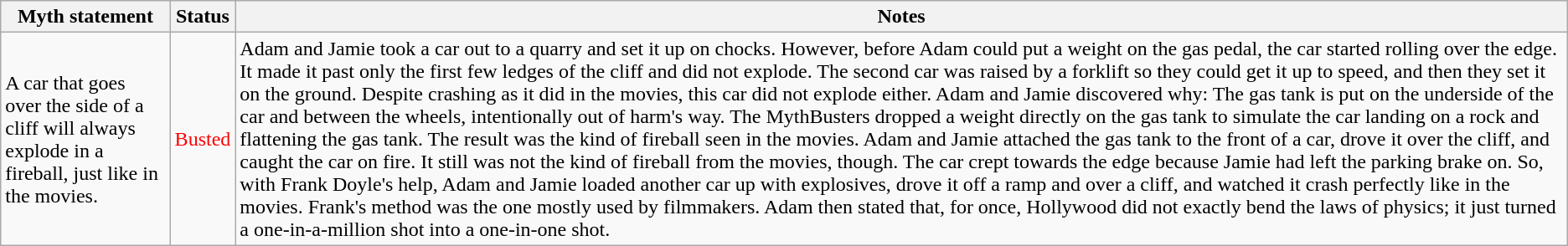<table class="wikitable plainrowheaders">
<tr>
<th>Myth statement</th>
<th>Status</th>
<th>Notes</th>
</tr>
<tr>
<td>A car that goes over the side of a cliff will always explode in a fireball, just like in the movies.</td>
<td style="color:red">Busted</td>
<td>Adam and Jamie took a car out to a quarry and set it up on chocks. However, before Adam could put a weight on the gas pedal, the car started rolling over the edge. It made it past only the first few ledges of the cliff and did not explode. The second car was raised by a forklift so they could get it up to speed, and then they set it on the ground. Despite crashing as it did in the movies, this car did not explode either. Adam and Jamie discovered why: The gas tank is put on the underside of the car and between the wheels, intentionally out of harm's way. The MythBusters dropped a  weight directly on the gas tank to simulate the car landing on a rock and flattening the gas tank. The result was the kind of fireball seen in the movies. Adam and Jamie attached the gas tank to the front of a car, drove it over the cliff, and caught the car on fire. It still was not the kind of fireball from the movies, though. The car crept towards the edge because Jamie had left the parking brake on. So, with Frank Doyle's help, Adam and Jamie loaded another car up with explosives, drove it off a ramp and over a cliff, and watched it crash perfectly like in the movies. Frank's method was the one mostly used by filmmakers. Adam then stated that, for once, Hollywood did not exactly bend the laws of physics; it just turned a one-in-a-million shot into a one-in-one shot.</td>
</tr>
</table>
